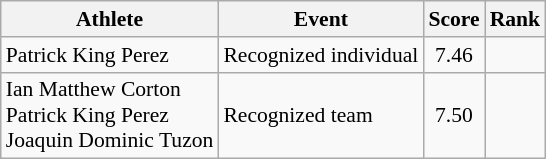<table class="wikitable" style="font-size:90%">
<tr>
<th>Athlete</th>
<th>Event</th>
<th>Score</th>
<th>Rank</th>
</tr>
<tr align=center>
<td align=left>Patrick King Perez</td>
<td align=left>Recognized individual</td>
<td>7.46</td>
<td></td>
</tr>
<tr align=center>
<td align=left>Ian Matthew Corton<br>Patrick King Perez<br>Joaquin Dominic Tuzon</td>
<td align=left>Recognized team</td>
<td>7.50</td>
<td></td>
</tr>
</table>
